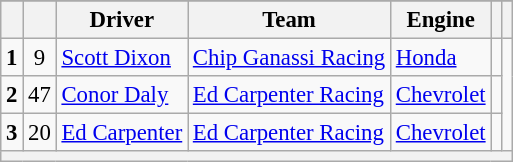<table class="wikitable" style="font-size:95%;">
<tr>
</tr>
<tr>
<th></th>
<th></th>
<th>Driver</th>
<th>Team</th>
<th>Engine</th>
<th></th>
<th></th>
</tr>
<tr>
<td style="text-align:center;"><strong>1</strong></td>
<td style="text-align:center;">9</td>
<td> <a href='#'>Scott Dixon</a></td>
<td><a href='#'>Chip Ganassi Racing</a></td>
<td><a href='#'>Honda</a></td>
<td></td>
</tr>
<tr>
<td style="text-align:center;"><strong>2</strong></td>
<td style="text-align:center;">47</td>
<td> <a href='#'>Conor Daly</a></td>
<td><a href='#'>Ed Carpenter Racing</a></td>
<td><a href='#'>Chevrolet</a></td>
<td></td>
</tr>
<tr>
<td style="text-align:center;"><strong>3</strong></td>
<td style="text-align:center;">20</td>
<td> <a href='#'>Ed Carpenter</a></td>
<td><a href='#'>Ed Carpenter Racing</a></td>
<td><a href='#'>Chevrolet</a></td>
<td></td>
</tr>
<tr>
<th colspan=7></th>
</tr>
</table>
